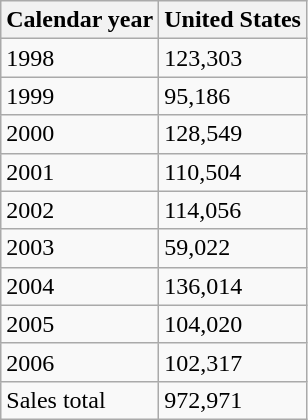<table class="wikitable">
<tr>
<th>Calendar year</th>
<th>United States</th>
</tr>
<tr>
<td>1998</td>
<td>123,303</td>
</tr>
<tr>
<td>1999</td>
<td>95,186</td>
</tr>
<tr>
<td>2000</td>
<td>128,549</td>
</tr>
<tr>
<td>2001</td>
<td>110,504</td>
</tr>
<tr>
<td>2002</td>
<td>114,056</td>
</tr>
<tr>
<td>2003</td>
<td>59,022</td>
</tr>
<tr>
<td>2004</td>
<td>136,014</td>
</tr>
<tr>
<td>2005</td>
<td>104,020</td>
</tr>
<tr>
<td>2006</td>
<td>102,317</td>
</tr>
<tr>
<td>Sales total</td>
<td>972,971</td>
</tr>
</table>
